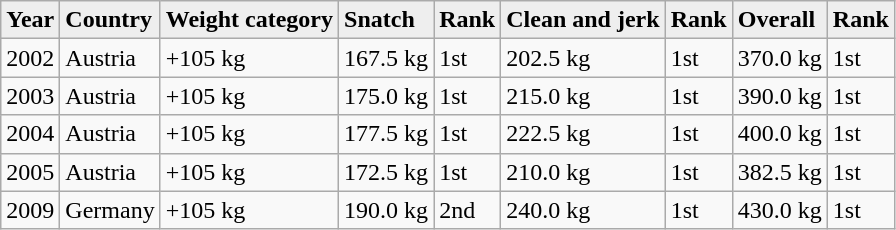<table class="wikitable">
<tr style="background:#eee;">
<td><strong>Year</strong></td>
<td><strong>Country</strong></td>
<td><strong>Weight category</strong></td>
<td><strong>Snatch</strong></td>
<td><strong>Rank</strong></td>
<td><strong>Clean and jerk</strong></td>
<td><strong>Rank</strong></td>
<td><strong>Overall</strong></td>
<td><strong>Rank</strong></td>
</tr>
<tr>
<td>2002</td>
<td>Austria</td>
<td>+105 kg</td>
<td>167.5 kg</td>
<td>1st</td>
<td>202.5 kg</td>
<td>1st</td>
<td>370.0 kg</td>
<td>1st</td>
</tr>
<tr>
<td>2003</td>
<td>Austria</td>
<td>+105 kg</td>
<td>175.0 kg</td>
<td>1st</td>
<td>215.0 kg</td>
<td>1st</td>
<td>390.0 kg</td>
<td>1st</td>
</tr>
<tr>
<td>2004</td>
<td>Austria</td>
<td>+105 kg</td>
<td>177.5 kg</td>
<td>1st</td>
<td>222.5 kg</td>
<td>1st</td>
<td>400.0 kg</td>
<td>1st</td>
</tr>
<tr>
<td>2005</td>
<td>Austria</td>
<td>+105 kg</td>
<td>172.5 kg</td>
<td>1st</td>
<td>210.0 kg</td>
<td>1st</td>
<td>382.5 kg</td>
<td>1st</td>
</tr>
<tr>
<td>2009</td>
<td>Germany</td>
<td>+105 kg</td>
<td>190.0 kg</td>
<td>2nd</td>
<td>240.0 kg</td>
<td>1st</td>
<td>430.0 kg</td>
<td>1st</td>
</tr>
</table>
